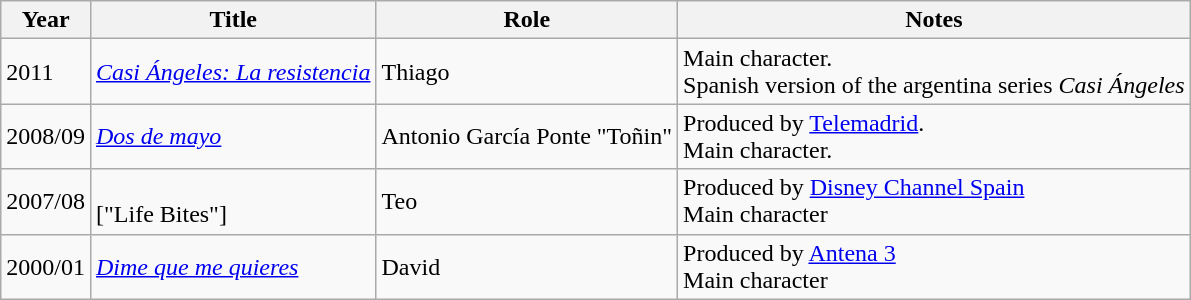<table class="wikitable">
<tr>
<th>Year</th>
<th>Title</th>
<th>Role</th>
<th>Notes</th>
</tr>
<tr>
<td>2011</td>
<td><em><a href='#'>Casi Ángeles: La resistencia</a></em></td>
<td>Thiago</td>
<td>Main character.<br>Spanish version of the argentina series <em>Casi Ángeles</em></td>
</tr>
<tr>
<td>2008/09</td>
<td><em><a href='#'>Dos de mayo</a></em></td>
<td>Antonio García Ponte "Toñin"</td>
<td>Produced by <a href='#'>Telemadrid</a>.<br>Main character.</td>
</tr>
<tr>
<td>2007/08</td>
<td><br>["Life Bites"]</td>
<td>Teo</td>
<td>Produced by <a href='#'>Disney Channel Spain</a><br>Main character</td>
</tr>
<tr>
<td>2000/01</td>
<td><em><a href='#'>Dime que me quieres</a></em></td>
<td>David</td>
<td>Produced by <a href='#'>Antena 3</a><br>Main character</td>
</tr>
</table>
